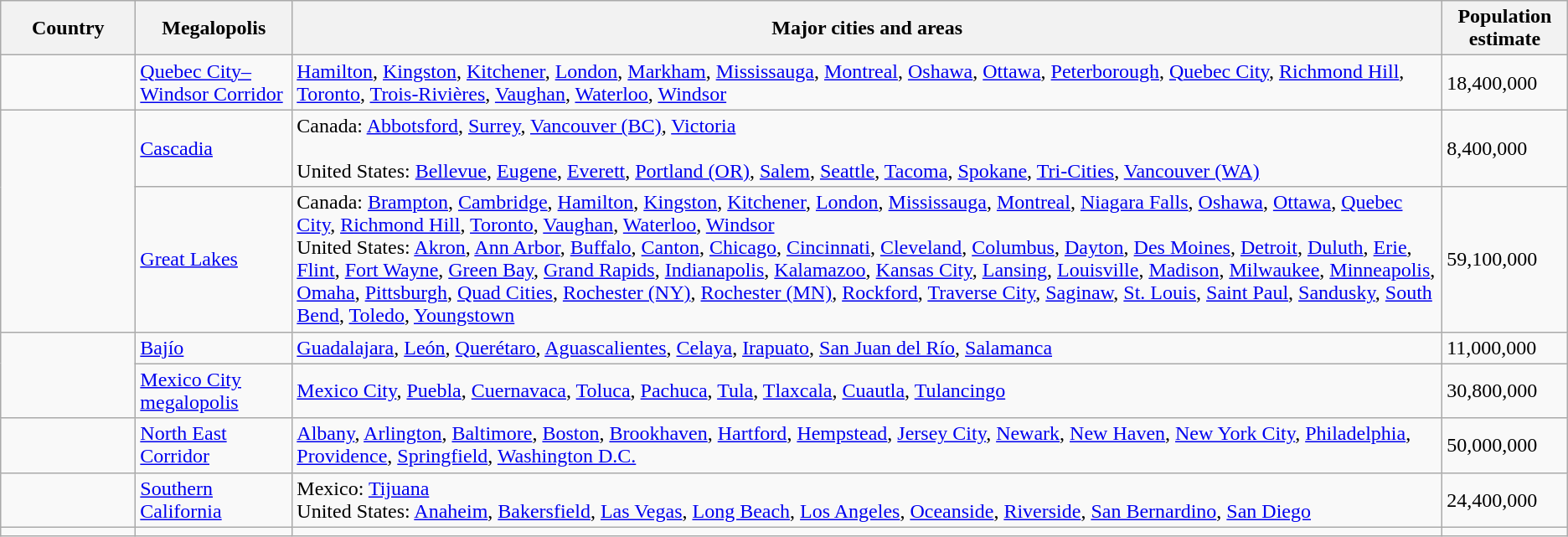<table class="wikitable sortable">
<tr>
<th width=100>Country</th>
<th>Megalopolis</th>
<th>Major cities and areas</th>
<th>Population estimate</th>
</tr>
<tr>
<td></td>
<td><a href='#'>Quebec City–Windsor Corridor</a></td>
<td><a href='#'>Hamilton</a>, <a href='#'>Kingston</a>, <a href='#'>Kitchener</a>, <a href='#'>London</a>, <a href='#'>Markham</a>, <a href='#'>Mississauga</a>, <a href='#'>Montreal</a>, <a href='#'>Oshawa</a>, <a href='#'>Ottawa</a>, <a href='#'>Peterborough</a>, <a href='#'>Quebec City</a>, <a href='#'> Richmond Hill</a>, <a href='#'>Toronto</a>, <a href='#'>Trois-Rivières</a>, <a href='#'>Vaughan</a>, <a href='#'>Waterloo</a>, <a href='#'>Windsor</a></td>
<td>18,400,000</td>
</tr>
<tr>
<td rowspan="2"><br></td>
<td><a href='#'>Cascadia</a></td>
<td>Canada: <a href='#'>Abbotsford</a>, <a href='#'>Surrey</a>, <a href='#'>Vancouver (BC)</a>, <a href='#'>Victoria</a><br><br>United States: <a href='#'>Bellevue</a>, <a href='#'>Eugene</a>, <a href='#'>Everett</a>, <a href='#'>Portland (OR)</a>, <a href='#'>Salem</a>, <a href='#'>Seattle</a>, <a href='#'>Tacoma</a>, <a href='#'>Spokane</a>, <a href='#'>Tri-Cities</a>, <a href='#'>Vancouver (WA)</a></td>
<td>8,400,000</td>
</tr>
<tr>
<td><a href='#'>Great Lakes</a></td>
<td>Canada: <a href='#'>Brampton</a>, <a href='#'>Cambridge</a>, <a href='#'>Hamilton</a>, <a href='#'>Kingston</a>, <a href='#'>Kitchener</a>, <a href='#'>London</a>, <a href='#'>Mississauga</a>, <a href='#'>Montreal</a>, <a href='#'>Niagara Falls</a>, <a href='#'>Oshawa</a>, <a href='#'>Ottawa</a>, <a href='#'>Quebec City</a>, <a href='#'> Richmond Hill</a>, <a href='#'>Toronto</a>, <a href='#'>Vaughan</a>, <a href='#'>Waterloo</a>, <a href='#'>Windsor</a><br>United States: <a href='#'>Akron</a>, <a href='#'>Ann Arbor</a>, <a href='#'>Buffalo</a>, <a href='#'>Canton</a>, <a href='#'>Chicago</a>, <a href='#'>Cincinnati</a>, <a href='#'>Cleveland</a>, <a href='#'>Columbus</a>, <a href='#'>Dayton</a>, <a href='#'>Des Moines</a>, <a href='#'>Detroit</a>, <a href='#'>Duluth</a>, <a href='#'>Erie</a>, <a href='#'>Flint</a>, <a href='#'>Fort Wayne</a>, <a href='#'>Green Bay</a>, <a href='#'>Grand Rapids</a>, <a href='#'>Indianapolis</a>, <a href='#'>Kalamazoo</a>, <a href='#'>Kansas City</a>, <a href='#'>Lansing</a>, <a href='#'>Louisville</a>, <a href='#'>Madison</a>, <a href='#'>Milwaukee</a>, <a href='#'>Minneapolis</a>, <a href='#'>Omaha</a>, <a href='#'>Pittsburgh</a>, <a href='#'>Quad Cities</a>, <a href='#'>Rochester (NY)</a>, <a href='#'>Rochester (MN)</a>, <a href='#'>Rockford</a>, <a href='#'>Traverse City</a>, <a href='#'>Saginaw</a>, <a href='#'>St. Louis</a>, <a href='#'>Saint Paul</a>, <a href='#'>Sandusky</a>, <a href='#'>South Bend</a>, <a href='#'>Toledo</a>, <a href='#'>Youngstown</a></td>
<td>59,100,000</td>
</tr>
<tr>
<td rowspan="2"></td>
<td><a href='#'>Bajío</a></td>
<td><a href='#'>Guadalajara</a>, <a href='#'>León</a>, <a href='#'>Querétaro</a>, <a href='#'>Aguascalientes</a>, <a href='#'>Celaya</a>, <a href='#'>Irapuato</a>, <a href='#'>San Juan del Río</a>, <a href='#'>Salamanca</a></td>
<td>11,000,000</td>
</tr>
<tr>
<td><a href='#'>Mexico City megalopolis</a></td>
<td><a href='#'>Mexico City</a>, <a href='#'>Puebla</a>, <a href='#'>Cuernavaca</a>, <a href='#'>Toluca</a>, <a href='#'>Pachuca</a>, <a href='#'>Tula</a>, <a href='#'>Tlaxcala</a>, <a href='#'>Cuautla</a>, <a href='#'>Tulancingo</a></td>
<td>30,800,000</td>
</tr>
<tr>
<td></td>
<td><a href='#'>North East Corridor</a></td>
<td><a href='#'>Albany</a>, <a href='#'>Arlington</a>, <a href='#'>Baltimore</a>, <a href='#'>Boston</a>, <a href='#'>Brookhaven</a>, <a href='#'>Hartford</a>, <a href='#'>Hempstead</a>, <a href='#'>Jersey City</a>, <a href='#'>Newark</a>, <a href='#'>New Haven</a>, <a href='#'>New York City</a>, <a href='#'>Philadelphia</a>, <a href='#'>Providence</a>, <a href='#'>Springfield</a>, <a href='#'>Washington D.C.</a></td>
<td>50,000,000</td>
</tr>
<tr>
<td><br></td>
<td><a href='#'>Southern California</a></td>
<td>Mexico: <a href='#'>Tijuana</a><br>United States: <a href='#'>Anaheim</a>, <a href='#'>Bakersfield</a>, <a href='#'>Las Vegas</a>, <a href='#'>Long Beach</a>, <a href='#'>Los Angeles</a>, <a href='#'>Oceanside</a>, <a href='#'>Riverside</a>, <a href='#'>San Bernardino</a>, <a href='#'>San Diego</a></td>
<td>24,400,000</td>
</tr>
<tr>
<td></td>
<td></td>
<td></td>
<td></td>
</tr>
</table>
